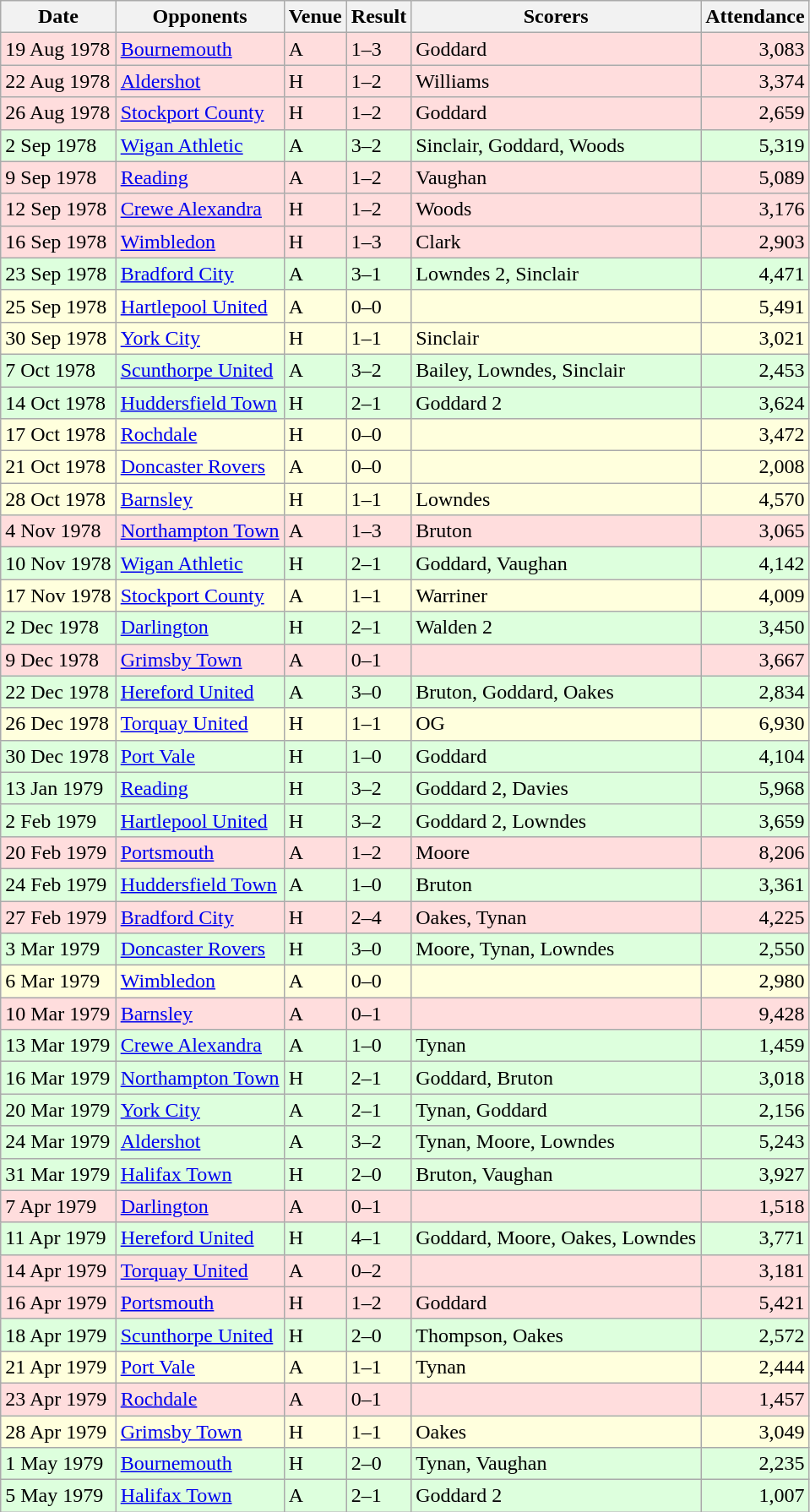<table class="wikitable sortable">
<tr>
<th>Date</th>
<th>Opponents</th>
<th>Venue</th>
<th>Result</th>
<th>Scorers</th>
<th>Attendance</th>
</tr>
<tr bgcolor="#ffdddd">
<td>19 Aug 1978</td>
<td><a href='#'>Bournemouth</a></td>
<td>A</td>
<td>1–3</td>
<td>Goddard</td>
<td align="right">3,083</td>
</tr>
<tr bgcolor="#ffdddd">
<td>22 Aug 1978</td>
<td><a href='#'>Aldershot</a></td>
<td>H</td>
<td>1–2</td>
<td>Williams</td>
<td align="right">3,374</td>
</tr>
<tr bgcolor="#ffdddd">
<td>26 Aug 1978</td>
<td><a href='#'>Stockport County</a></td>
<td>H</td>
<td>1–2</td>
<td>Goddard</td>
<td align="right">2,659</td>
</tr>
<tr bgcolor="#ddffdd">
<td>2 Sep 1978</td>
<td><a href='#'>Wigan Athletic</a></td>
<td>A</td>
<td>3–2</td>
<td>Sinclair, Goddard, Woods</td>
<td align="right">5,319</td>
</tr>
<tr bgcolor="#ffdddd">
<td>9 Sep 1978</td>
<td><a href='#'>Reading</a></td>
<td>A</td>
<td>1–2</td>
<td>Vaughan</td>
<td align="right">5,089</td>
</tr>
<tr bgcolor="#ffdddd">
<td>12 Sep 1978</td>
<td><a href='#'>Crewe Alexandra</a></td>
<td>H</td>
<td>1–2</td>
<td>Woods</td>
<td align="right">3,176</td>
</tr>
<tr bgcolor="#ffdddd">
<td>16 Sep 1978</td>
<td><a href='#'>Wimbledon</a></td>
<td>H</td>
<td>1–3</td>
<td>Clark</td>
<td align="right">2,903</td>
</tr>
<tr bgcolor="#ddffdd">
<td>23 Sep 1978</td>
<td><a href='#'>Bradford City</a></td>
<td>A</td>
<td>3–1</td>
<td>Lowndes 2, Sinclair</td>
<td align="right">4,471</td>
</tr>
<tr bgcolor="#ffffdd">
<td>25 Sep 1978</td>
<td><a href='#'>Hartlepool United</a></td>
<td>A</td>
<td>0–0</td>
<td></td>
<td align="right">5,491</td>
</tr>
<tr bgcolor="#ffffdd">
<td>30 Sep 1978</td>
<td><a href='#'>York City</a></td>
<td>H</td>
<td>1–1</td>
<td>Sinclair</td>
<td align="right">3,021</td>
</tr>
<tr bgcolor="#ddffdd">
<td>7 Oct 1978</td>
<td><a href='#'>Scunthorpe United</a></td>
<td>A</td>
<td>3–2</td>
<td>Bailey, Lowndes, Sinclair</td>
<td align="right">2,453</td>
</tr>
<tr bgcolor="#ddffdd">
<td>14 Oct 1978</td>
<td><a href='#'>Huddersfield Town</a></td>
<td>H</td>
<td>2–1</td>
<td>Goddard 2</td>
<td align="right">3,624</td>
</tr>
<tr bgcolor="#ffffdd">
<td>17 Oct 1978</td>
<td><a href='#'>Rochdale</a></td>
<td>H</td>
<td>0–0</td>
<td></td>
<td align="right">3,472</td>
</tr>
<tr bgcolor="#ffffdd">
<td>21 Oct 1978</td>
<td><a href='#'>Doncaster Rovers</a></td>
<td>A</td>
<td>0–0</td>
<td></td>
<td align="right">2,008</td>
</tr>
<tr bgcolor="#ffffdd">
<td>28 Oct 1978</td>
<td><a href='#'>Barnsley</a></td>
<td>H</td>
<td>1–1</td>
<td>Lowndes</td>
<td align="right">4,570</td>
</tr>
<tr bgcolor="#ffdddd">
<td>4 Nov 1978</td>
<td><a href='#'>Northampton Town</a></td>
<td>A</td>
<td>1–3</td>
<td>Bruton</td>
<td align="right">3,065</td>
</tr>
<tr bgcolor="#ddffdd">
<td>10 Nov 1978</td>
<td><a href='#'>Wigan Athletic</a></td>
<td>H</td>
<td>2–1</td>
<td>Goddard, Vaughan</td>
<td align="right">4,142</td>
</tr>
<tr bgcolor="#ffffdd">
<td>17 Nov 1978</td>
<td><a href='#'>Stockport County</a></td>
<td>A</td>
<td>1–1</td>
<td>Warriner</td>
<td align="right">4,009</td>
</tr>
<tr bgcolor="#ddffdd">
<td>2 Dec 1978</td>
<td><a href='#'>Darlington</a></td>
<td>H</td>
<td>2–1</td>
<td>Walden 2</td>
<td align="right">3,450</td>
</tr>
<tr bgcolor="#ffdddd">
<td>9 Dec 1978</td>
<td><a href='#'>Grimsby Town</a></td>
<td>A</td>
<td>0–1</td>
<td></td>
<td align="right">3,667</td>
</tr>
<tr bgcolor="#ddffdd">
<td>22 Dec 1978</td>
<td><a href='#'>Hereford United</a></td>
<td>A</td>
<td>3–0</td>
<td>Bruton, Goddard, Oakes</td>
<td align="right">2,834</td>
</tr>
<tr bgcolor="#ffffdd">
<td>26 Dec 1978</td>
<td><a href='#'>Torquay United</a></td>
<td>H</td>
<td>1–1</td>
<td>OG</td>
<td align="right">6,930</td>
</tr>
<tr bgcolor="#ddffdd">
<td>30 Dec 1978</td>
<td><a href='#'>Port Vale</a></td>
<td>H</td>
<td>1–0</td>
<td>Goddard</td>
<td align="right">4,104</td>
</tr>
<tr bgcolor="#ddffdd">
<td>13 Jan 1979</td>
<td><a href='#'>Reading</a></td>
<td>H</td>
<td>3–2</td>
<td>Goddard 2, Davies</td>
<td align="right">5,968</td>
</tr>
<tr bgcolor="#ddffdd">
<td>2 Feb 1979</td>
<td><a href='#'>Hartlepool United</a></td>
<td>H</td>
<td>3–2</td>
<td>Goddard 2, Lowndes</td>
<td align="right">3,659</td>
</tr>
<tr bgcolor="#ffdddd">
<td>20 Feb 1979</td>
<td><a href='#'>Portsmouth</a></td>
<td>A</td>
<td>1–2</td>
<td>Moore</td>
<td align="right">8,206</td>
</tr>
<tr bgcolor="#ddffdd">
<td>24 Feb 1979</td>
<td><a href='#'>Huddersfield Town</a></td>
<td>A</td>
<td>1–0</td>
<td>Bruton</td>
<td align="right">3,361</td>
</tr>
<tr bgcolor="#ffdddd">
<td>27 Feb 1979</td>
<td><a href='#'>Bradford City</a></td>
<td>H</td>
<td>2–4</td>
<td>Oakes, Tynan</td>
<td align="right">4,225</td>
</tr>
<tr bgcolor="#ddffdd">
<td>3 Mar 1979</td>
<td><a href='#'>Doncaster Rovers</a></td>
<td>H</td>
<td>3–0</td>
<td>Moore, Tynan, Lowndes</td>
<td align="right">2,550</td>
</tr>
<tr bgcolor="#ffffdd">
<td>6 Mar 1979</td>
<td><a href='#'>Wimbledon</a></td>
<td>A</td>
<td>0–0</td>
<td></td>
<td align="right">2,980</td>
</tr>
<tr bgcolor="#ffdddd">
<td>10 Mar 1979</td>
<td><a href='#'>Barnsley</a></td>
<td>A</td>
<td>0–1</td>
<td></td>
<td align="right">9,428</td>
</tr>
<tr bgcolor="#ddffdd">
<td>13 Mar 1979</td>
<td><a href='#'>Crewe Alexandra</a></td>
<td>A</td>
<td>1–0</td>
<td>Tynan</td>
<td align="right">1,459</td>
</tr>
<tr bgcolor="#ddffdd">
<td>16 Mar 1979</td>
<td><a href='#'>Northampton Town</a></td>
<td>H</td>
<td>2–1</td>
<td>Goddard, Bruton</td>
<td align="right">3,018</td>
</tr>
<tr bgcolor="#ddffdd">
<td>20 Mar 1979</td>
<td><a href='#'>York City</a></td>
<td>A</td>
<td>2–1</td>
<td>Tynan, Goddard</td>
<td align="right">2,156</td>
</tr>
<tr bgcolor="#ddffdd">
<td>24 Mar 1979</td>
<td><a href='#'>Aldershot</a></td>
<td>A</td>
<td>3–2</td>
<td>Tynan, Moore, Lowndes</td>
<td align="right">5,243</td>
</tr>
<tr bgcolor="#ddffdd">
<td>31 Mar 1979</td>
<td><a href='#'>Halifax Town</a></td>
<td>H</td>
<td>2–0</td>
<td>Bruton, Vaughan</td>
<td align="right">3,927</td>
</tr>
<tr bgcolor="#ffdddd">
<td>7 Apr 1979</td>
<td><a href='#'>Darlington</a></td>
<td>A</td>
<td>0–1</td>
<td></td>
<td align="right">1,518</td>
</tr>
<tr bgcolor="#ddffdd">
<td>11 Apr 1979</td>
<td><a href='#'>Hereford United</a></td>
<td>H</td>
<td>4–1</td>
<td>Goddard, Moore, Oakes, Lowndes</td>
<td align="right">3,771</td>
</tr>
<tr bgcolor="#ffdddd">
<td>14 Apr 1979</td>
<td><a href='#'>Torquay United</a></td>
<td>A</td>
<td>0–2</td>
<td></td>
<td align="right">3,181</td>
</tr>
<tr bgcolor="#ffdddd">
<td>16 Apr 1979</td>
<td><a href='#'>Portsmouth</a></td>
<td>H</td>
<td>1–2</td>
<td>Goddard</td>
<td align="right">5,421</td>
</tr>
<tr bgcolor="#ddffdd">
<td>18 Apr 1979</td>
<td><a href='#'>Scunthorpe United</a></td>
<td>H</td>
<td>2–0</td>
<td>Thompson, Oakes</td>
<td align="right">2,572</td>
</tr>
<tr bgcolor="#ffffdd">
<td>21 Apr 1979</td>
<td><a href='#'>Port Vale</a></td>
<td>A</td>
<td>1–1</td>
<td>Tynan</td>
<td align="right">2,444</td>
</tr>
<tr bgcolor="#ffdddd">
<td>23 Apr 1979</td>
<td><a href='#'>Rochdale</a></td>
<td>A</td>
<td>0–1</td>
<td></td>
<td align="right">1,457</td>
</tr>
<tr bgcolor="#ffffdd">
<td>28 Apr 1979</td>
<td><a href='#'>Grimsby Town</a></td>
<td>H</td>
<td>1–1</td>
<td>Oakes</td>
<td align="right">3,049</td>
</tr>
<tr bgcolor="#ddffdd">
<td>1 May 1979</td>
<td><a href='#'>Bournemouth</a></td>
<td>H</td>
<td>2–0</td>
<td>Tynan, Vaughan</td>
<td align="right">2,235</td>
</tr>
<tr bgcolor="#ddffdd">
<td>5 May 1979</td>
<td><a href='#'>Halifax Town</a></td>
<td>A</td>
<td>2–1</td>
<td>Goddard 2</td>
<td align="right">1,007</td>
</tr>
</table>
